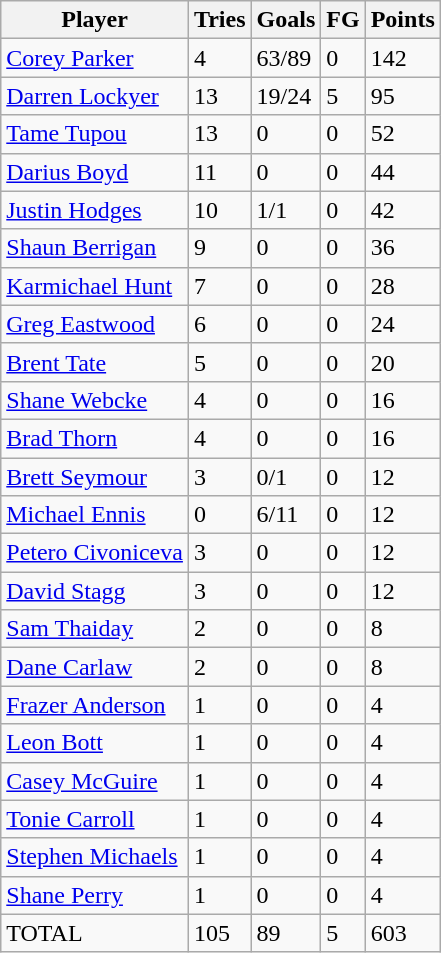<table class="wikitable">
<tr>
<th>Player</th>
<th>Tries</th>
<th>Goals</th>
<th>FG</th>
<th>Points</th>
</tr>
<tr>
<td><a href='#'>Corey Parker</a></td>
<td>4</td>
<td>63/89</td>
<td>0</td>
<td>142</td>
</tr>
<tr>
<td><a href='#'>Darren Lockyer</a></td>
<td>13</td>
<td>19/24</td>
<td>5</td>
<td>95</td>
</tr>
<tr>
<td><a href='#'>Tame Tupou</a></td>
<td>13</td>
<td>0</td>
<td>0</td>
<td>52</td>
</tr>
<tr>
<td><a href='#'>Darius Boyd</a></td>
<td>11</td>
<td>0</td>
<td>0</td>
<td>44</td>
</tr>
<tr>
<td><a href='#'>Justin Hodges</a></td>
<td>10</td>
<td>1/1</td>
<td>0</td>
<td>42</td>
</tr>
<tr>
<td><a href='#'>Shaun Berrigan</a></td>
<td>9</td>
<td>0</td>
<td>0</td>
<td>36</td>
</tr>
<tr>
<td><a href='#'>Karmichael Hunt</a></td>
<td>7</td>
<td>0</td>
<td>0</td>
<td>28</td>
</tr>
<tr>
<td><a href='#'>Greg Eastwood</a></td>
<td>6</td>
<td>0</td>
<td>0</td>
<td>24</td>
</tr>
<tr>
<td><a href='#'>Brent Tate</a></td>
<td>5</td>
<td>0</td>
<td>0</td>
<td>20</td>
</tr>
<tr>
<td><a href='#'>Shane Webcke</a></td>
<td>4</td>
<td>0</td>
<td>0</td>
<td>16</td>
</tr>
<tr>
<td><a href='#'>Brad Thorn</a></td>
<td>4</td>
<td>0</td>
<td>0</td>
<td>16</td>
</tr>
<tr>
<td><a href='#'>Brett Seymour</a></td>
<td>3</td>
<td>0/1</td>
<td>0</td>
<td>12</td>
</tr>
<tr>
<td><a href='#'>Michael Ennis</a></td>
<td>0</td>
<td>6/11</td>
<td>0</td>
<td>12</td>
</tr>
<tr>
<td><a href='#'>Petero Civoniceva</a></td>
<td>3</td>
<td>0</td>
<td>0</td>
<td>12</td>
</tr>
<tr>
<td><a href='#'>David Stagg</a></td>
<td>3</td>
<td>0</td>
<td>0</td>
<td>12</td>
</tr>
<tr>
<td><a href='#'>Sam Thaiday</a></td>
<td>2</td>
<td>0</td>
<td>0</td>
<td>8</td>
</tr>
<tr>
<td><a href='#'>Dane Carlaw</a></td>
<td>2</td>
<td>0</td>
<td>0</td>
<td>8</td>
</tr>
<tr>
<td><a href='#'>Frazer Anderson</a></td>
<td>1</td>
<td>0</td>
<td>0</td>
<td>4</td>
</tr>
<tr>
<td><a href='#'>Leon Bott</a></td>
<td>1</td>
<td>0</td>
<td>0</td>
<td>4</td>
</tr>
<tr>
<td><a href='#'>Casey McGuire</a></td>
<td>1</td>
<td>0</td>
<td>0</td>
<td>4</td>
</tr>
<tr>
<td><a href='#'>Tonie Carroll</a></td>
<td>1</td>
<td>0</td>
<td>0</td>
<td>4</td>
</tr>
<tr>
<td><a href='#'>Stephen Michaels</a></td>
<td>1</td>
<td>0</td>
<td>0</td>
<td>4</td>
</tr>
<tr>
<td><a href='#'>Shane Perry</a></td>
<td>1</td>
<td>0</td>
<td>0</td>
<td>4</td>
</tr>
<tr>
<td>TOTAL</td>
<td>105</td>
<td>89</td>
<td>5</td>
<td>603</td>
</tr>
</table>
